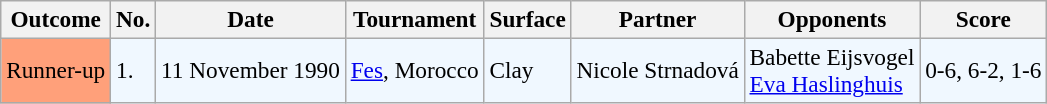<table class="sortable wikitable" style=font-size:97%>
<tr>
<th>Outcome</th>
<th>No.</th>
<th>Date</th>
<th>Tournament</th>
<th>Surface</th>
<th>Partner</th>
<th>Opponents</th>
<th>Score</th>
</tr>
<tr style="background:#f0f8ff;">
<td style="background:#ffa07a;">Runner-up</td>
<td>1.</td>
<td>11 November 1990</td>
<td><a href='#'>Fes</a>, Morocco</td>
<td>Clay</td>
<td> Nicole Strnadová</td>
<td> Babette Eijsvogel <br>  <a href='#'>Eva Haslinghuis</a></td>
<td>0-6, 6-2, 1-6</td>
</tr>
</table>
